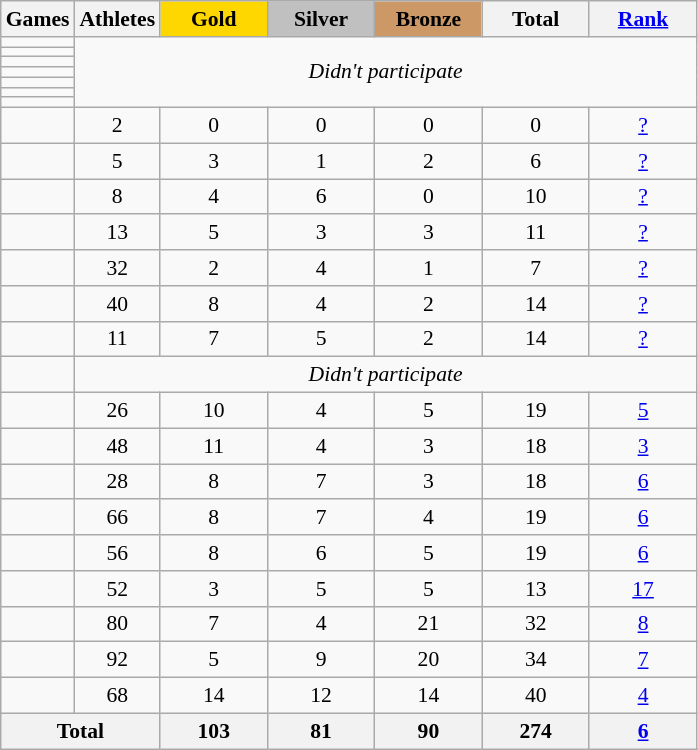<table class="wikitable sortable" style="text-align:center; font-size:90%;">
<tr>
<th>Games</th>
<th>Athletes</th>
<th style="background:gold; width:4.5em; font-weight:bold;">Gold</th>
<th style="background:silver; width:4.5em; font-weight:bold;">Silver</th>
<th style="background:#cc9966; width:4.5em; font-weight:bold;">Bronze</th>
<th style="width:4.5em; font-weight:bold;">Total</th>
<th style="width:4.5em; font-weight:bold;"><a href='#'>Rank</a></th>
</tr>
<tr>
<td align=left></td>
<td rowspan=7 colspan=6><em>Didn't participate</em></td>
</tr>
<tr>
<td align=left></td>
</tr>
<tr>
<td align=left></td>
</tr>
<tr>
<td align=left></td>
</tr>
<tr>
<td align=left></td>
</tr>
<tr>
<td align=left></td>
</tr>
<tr>
<td align=left></td>
</tr>
<tr>
<td align=left></td>
<td>2</td>
<td>0</td>
<td>0</td>
<td>0</td>
<td>0</td>
<td><a href='#'>?</a></td>
</tr>
<tr>
<td align=left></td>
<td>5</td>
<td>3</td>
<td>1</td>
<td>2</td>
<td>6</td>
<td><a href='#'>?</a></td>
</tr>
<tr>
<td align=left></td>
<td>8</td>
<td>4</td>
<td>6</td>
<td>0</td>
<td>10</td>
<td><a href='#'>?</a></td>
</tr>
<tr>
<td align=left></td>
<td>13</td>
<td>5</td>
<td>3</td>
<td>3</td>
<td>11</td>
<td><a href='#'>?</a></td>
</tr>
<tr>
<td align=left></td>
<td>32</td>
<td>2</td>
<td>4</td>
<td>1</td>
<td>7</td>
<td><a href='#'>?</a></td>
</tr>
<tr>
<td align=left></td>
<td>40</td>
<td>8</td>
<td>4</td>
<td>2</td>
<td>14</td>
<td><a href='#'>?</a></td>
</tr>
<tr>
<td align=left></td>
<td>11</td>
<td>7</td>
<td>5</td>
<td>2</td>
<td>14</td>
<td><a href='#'>?</a></td>
</tr>
<tr>
<td align=left></td>
<td rowspan=1 colspan=6><em>Didn't participate</em></td>
</tr>
<tr>
<td align=left></td>
<td>26</td>
<td>10</td>
<td>4</td>
<td>5</td>
<td>19</td>
<td><a href='#'>5</a></td>
</tr>
<tr>
<td align=left></td>
<td>48</td>
<td>11</td>
<td>4</td>
<td>3</td>
<td>18</td>
<td><a href='#'>3</a></td>
</tr>
<tr>
<td align=left></td>
<td>28</td>
<td>8</td>
<td>7</td>
<td>3</td>
<td>18</td>
<td><a href='#'>6</a></td>
</tr>
<tr>
<td align=left></td>
<td>66</td>
<td>8</td>
<td>7</td>
<td>4</td>
<td>19</td>
<td><a href='#'>6</a></td>
</tr>
<tr>
<td align=left></td>
<td>56</td>
<td>8</td>
<td>6</td>
<td>5</td>
<td>19</td>
<td><a href='#'>6</a></td>
</tr>
<tr>
<td align=left></td>
<td>52</td>
<td>3</td>
<td>5</td>
<td>5</td>
<td>13</td>
<td><a href='#'>17</a></td>
</tr>
<tr>
<td align=left></td>
<td>80</td>
<td>7</td>
<td>4</td>
<td>21</td>
<td>32</td>
<td><a href='#'>8</a></td>
</tr>
<tr>
<td align=left></td>
<td>92</td>
<td>5</td>
<td>9</td>
<td>20</td>
<td>34</td>
<td><a href='#'>7</a></td>
</tr>
<tr>
<td align=left></td>
<td>68</td>
<td>14</td>
<td>12</td>
<td>14</td>
<td>40</td>
<td><a href='#'>4</a></td>
</tr>
<tr>
<th colspan=2>Total</th>
<th>103</th>
<th>81</th>
<th>90</th>
<th>274</th>
<th><a href='#'>6</a></th>
</tr>
</table>
